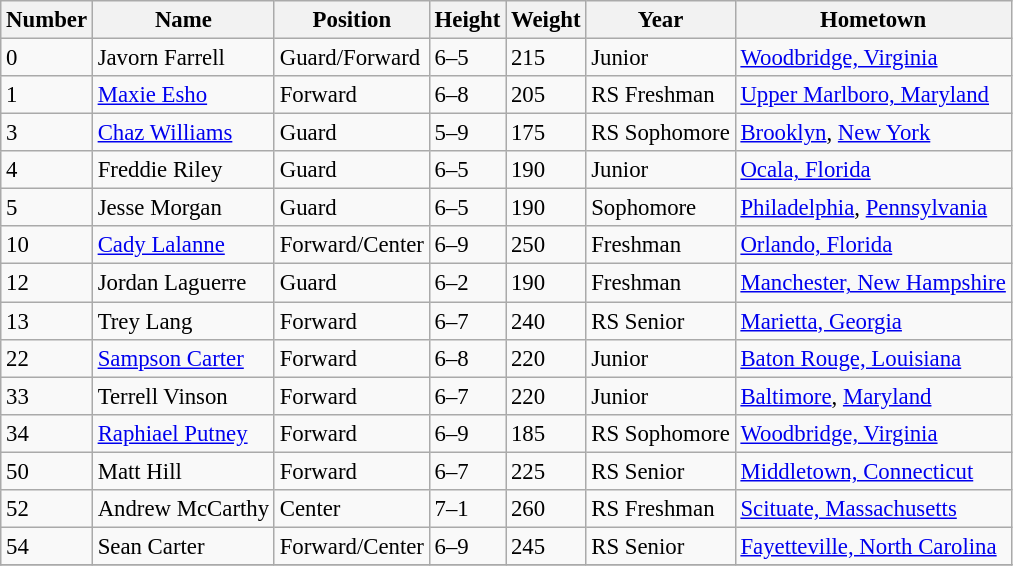<table class="wikitable" style="font-size: 95%;">
<tr>
<th>Number</th>
<th>Name</th>
<th>Position</th>
<th>Height</th>
<th>Weight</th>
<th>Year</th>
<th>Hometown</th>
</tr>
<tr>
<td>0</td>
<td>Javorn Farrell</td>
<td>Guard/Forward</td>
<td>6–5</td>
<td>215</td>
<td>Junior</td>
<td><a href='#'>Woodbridge, Virginia</a></td>
</tr>
<tr>
<td>1</td>
<td><a href='#'>Maxie Esho</a></td>
<td>Forward</td>
<td>6–8</td>
<td>205</td>
<td>RS Freshman</td>
<td><a href='#'>Upper Marlboro, Maryland</a></td>
</tr>
<tr>
<td>3</td>
<td><a href='#'>Chaz Williams</a></td>
<td>Guard</td>
<td>5–9</td>
<td>175</td>
<td>RS Sophomore</td>
<td><a href='#'>Brooklyn</a>, <a href='#'>New York</a></td>
</tr>
<tr>
<td>4</td>
<td>Freddie Riley</td>
<td>Guard</td>
<td>6–5</td>
<td>190</td>
<td>Junior</td>
<td><a href='#'>Ocala, Florida</a></td>
</tr>
<tr>
<td>5</td>
<td>Jesse Morgan</td>
<td>Guard</td>
<td>6–5</td>
<td>190</td>
<td>Sophomore</td>
<td><a href='#'>Philadelphia</a>, <a href='#'>Pennsylvania</a></td>
</tr>
<tr>
<td>10</td>
<td><a href='#'>Cady Lalanne</a></td>
<td>Forward/Center</td>
<td>6–9</td>
<td>250</td>
<td>Freshman</td>
<td><a href='#'>Orlando, Florida</a></td>
</tr>
<tr>
<td>12</td>
<td>Jordan Laguerre</td>
<td>Guard</td>
<td>6–2</td>
<td>190</td>
<td>Freshman</td>
<td><a href='#'>Manchester, New Hampshire</a></td>
</tr>
<tr>
<td>13</td>
<td>Trey Lang</td>
<td>Forward</td>
<td>6–7</td>
<td>240</td>
<td>RS Senior</td>
<td><a href='#'>Marietta, Georgia</a></td>
</tr>
<tr>
<td>22</td>
<td><a href='#'>Sampson Carter</a></td>
<td>Forward</td>
<td>6–8</td>
<td>220</td>
<td>Junior</td>
<td><a href='#'>Baton Rouge, Louisiana</a></td>
</tr>
<tr>
<td>33</td>
<td>Terrell Vinson</td>
<td>Forward</td>
<td>6–7</td>
<td>220</td>
<td>Junior</td>
<td><a href='#'>Baltimore</a>, <a href='#'>Maryland</a></td>
</tr>
<tr>
<td>34</td>
<td><a href='#'>Raphiael Putney</a></td>
<td>Forward</td>
<td>6–9</td>
<td>185</td>
<td>RS Sophomore</td>
<td><a href='#'>Woodbridge, Virginia</a></td>
</tr>
<tr>
<td>50</td>
<td>Matt Hill</td>
<td>Forward</td>
<td>6–7</td>
<td>225</td>
<td>RS Senior</td>
<td><a href='#'>Middletown, Connecticut</a></td>
</tr>
<tr>
<td>52</td>
<td>Andrew McCarthy</td>
<td>Center</td>
<td>7–1</td>
<td>260</td>
<td>RS Freshman</td>
<td><a href='#'>Scituate, Massachusetts</a></td>
</tr>
<tr>
<td>54</td>
<td>Sean Carter</td>
<td>Forward/Center</td>
<td>6–9</td>
<td>245</td>
<td>RS Senior</td>
<td><a href='#'>Fayetteville, North Carolina</a></td>
</tr>
<tr>
</tr>
</table>
